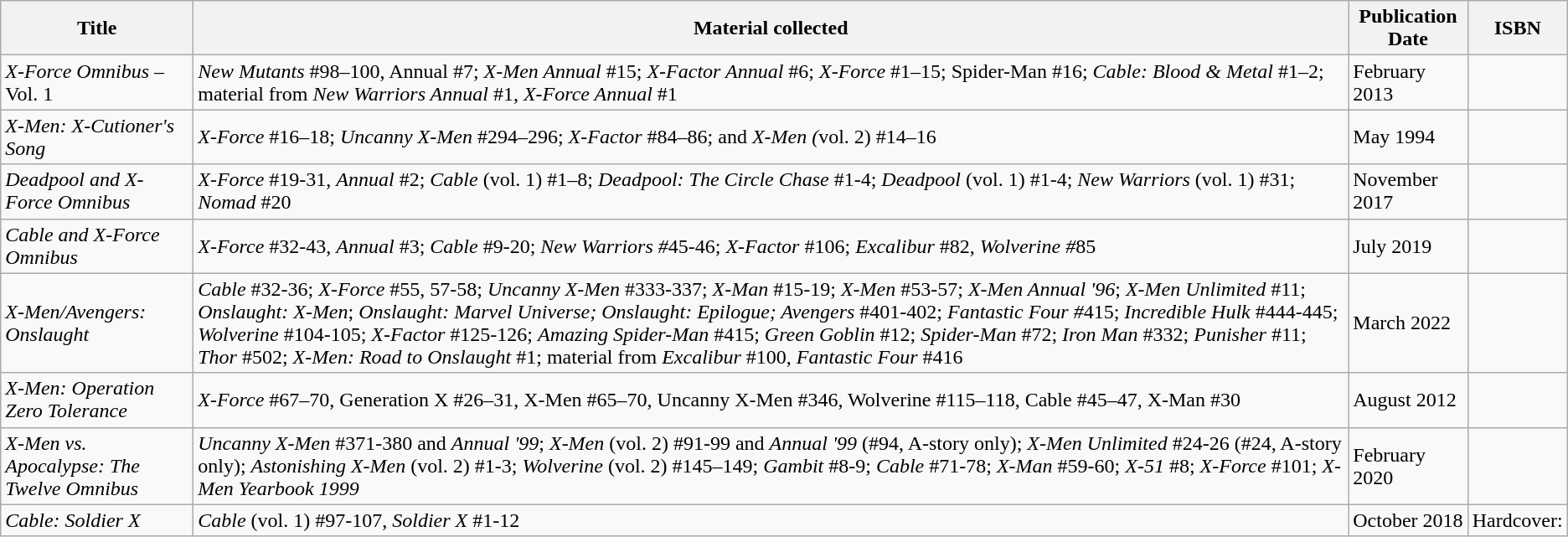<table class="wikitable">
<tr>
<th>Title</th>
<th>Material collected</th>
<th>Publication Date</th>
<th>ISBN</th>
</tr>
<tr>
<td><em>X-Force Omnibus</em> – Vol. 1</td>
<td><em>New Mutants</em> #98–100, Annual #7; <em>X-Men Annual</em> #15; <em>X-Factor Annual</em> #6; <em>X-Force</em> #1–15; Spider-Man #16; <em>Cable: Blood & Metal</em> #1–2; material from <em>New Warriors Annual</em> #1, <em>X-Force Annual</em> #1</td>
<td>February 2013</td>
<td></td>
</tr>
<tr>
<td><em>X-Men: X-Cutioner's Song</em></td>
<td><em>X-Force</em> #16–18; <em>Uncanny X-Men</em> #294–296; <em>X-Factor</em> #84–86; and <em>X-Men (</em>vol. 2) #14–16</td>
<td>May 1994</td>
<td></td>
</tr>
<tr>
<td><em>Deadpool and X-Force Omnibus</em></td>
<td><em>X-Force</em> #19-31, <em>Annual</em> #2; <em>Cable</em> (vol. 1) #1–8; <em>Deadpool: The Circle Chase</em> #1-4; <em>Deadpool</em> (vol. 1) #1-4; <em>New Warriors</em> (vol. 1) #31; <em>Nomad</em> #20</td>
<td>November 2017</td>
<td></td>
</tr>
<tr>
<td><em>Cable and X-Force Omnibus</em></td>
<td><em>X-Force</em> #32-43, <em>Annual</em> #3; <em>Cable</em> #9-20; <em>New Warriors #</em>45-46; <em>X-Factor</em> #106; <em>Excalibur</em> #82, <em>Wolverine #</em>85</td>
<td>July 2019</td>
<td></td>
</tr>
<tr>
<td><em>X-Men/Avengers: Onslaught</em></td>
<td><em>Cable</em> #32-36; <em>X-Force</em> #55, 57-58; <em>Uncanny X-Men</em> #333-337; <em>X-Man</em> #15-19; <em>X-Men</em> #53-57; <em>X-Men Annual '96</em>; <em>X-Men Unlimited</em> #11; <em>Onslaught: X-Men</em>; <em>Onslaught: Marvel Universe; Onslaught: Epilogue; Avengers</em> #401-402; <em>Fantastic Four #</em>415; <em>Incredible Hulk</em> #444-445; <em>Wolverine</em> #104-105; <em>X-Factor</em> #125-126; <em>Amazing Spider-Man</em> #415; <em>Green Goblin</em> #12; <em>Spider-Man</em> #72; <em>Iron Man</em> #332; <em>Punisher</em> #11; <em>Thor</em> #502; <em>X-Men: Road to Onslaught</em> #1; material from <em>Excalibur</em> #100, <em>Fantastic Four</em> #416</td>
<td>March 2022</td>
<td></td>
</tr>
<tr>
<td><em>X-Men: Operation Zero Tolerance</em></td>
<td><em>X-Force</em> #67–70, Generation X #26–31, X-Men #65–70, Uncanny X-Men #346, Wolverine #115–118, Cable #45–47, X-Man #30</td>
<td>August 2012</td>
<td></td>
</tr>
<tr>
<td><em>X-Men vs. Apocalypse: The Twelve Omnibus</em></td>
<td><em>Uncanny X-Men</em> #371-380 and <em>Annual '99</em>; <em>X-Men</em> (vol. 2) #91-99 and <em>Annual '99</em> (#94, A-story only); <em>X-Men Unlimited</em> #24-26 (#24, A-story only); <em>Astonishing X-Men</em> (vol. 2) #1-3; <em>Wolverine</em> (vol. 2) #145–149; <em>Gambit</em> #8-9; <em>Cable</em> #71-78; <em>X-Man</em> #59-60; <em>X-51</em> #8; <em>X-Force</em> #101; <em>X-Men Yearbook 1999</em></td>
<td>February 2020</td>
<td></td>
</tr>
<tr>
<td><em>Cable: Soldier X</em></td>
<td><em>Cable</em> (vol. 1) #97-107, <em>Soldier X</em> #1-12</td>
<td>October 2018</td>
<td>Hardcover: </td>
</tr>
</table>
